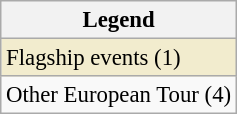<table class="wikitable" style="font-size:95%;">
<tr>
<th>Legend</th>
</tr>
<tr style="background:#f2ecce;">
<td>Flagship events (1)</td>
</tr>
<tr>
<td>Other European Tour (4)</td>
</tr>
</table>
